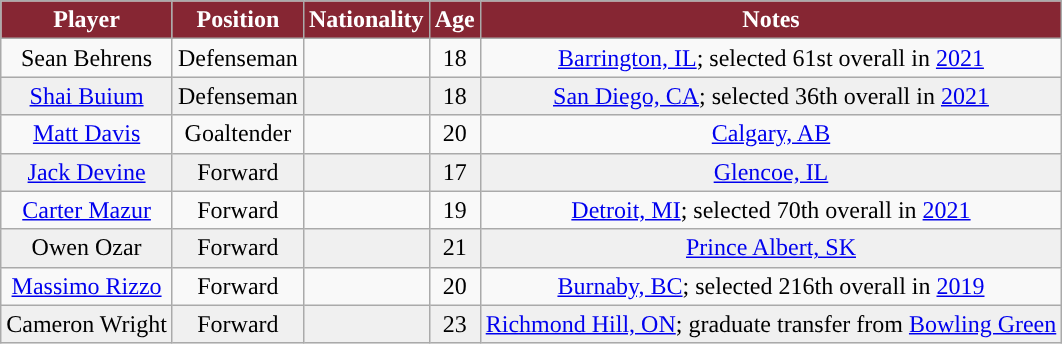<table class="wikitable">
<tr>
<th style="color:white; background:#862633; ">Player</th>
<th style="color:white; background:#862633; ">Position</th>
<th style="color:white; background:#862633; ">Nationality</th>
<th style="color:white; background:#862633; ">Age</th>
<th style="color:white; background:#862633; ">Notes</th>
</tr>
<tr align="center" bgcolor="">
<td>Sean Behrens</td>
<td>Defenseman</td>
<td></td>
<td>18</td>
<td><a href='#'>Barrington, IL</a>; selected 61st overall in <a href='#'>2021</a></td>
</tr>
<tr align="center" bgcolor="f0f0f0">
<td><a href='#'>Shai Buium</a></td>
<td>Defenseman</td>
<td></td>
<td>18</td>
<td><a href='#'>San Diego, CA</a>; selected 36th overall in <a href='#'>2021</a></td>
</tr>
<tr align="center" bgcolor="">
<td><a href='#'>Matt Davis</a></td>
<td>Goaltender</td>
<td></td>
<td>20</td>
<td><a href='#'>Calgary, AB</a></td>
</tr>
<tr align="center" bgcolor="f0f0f0">
<td><a href='#'>Jack Devine</a></td>
<td>Forward</td>
<td></td>
<td>17</td>
<td><a href='#'>Glencoe, IL</a></td>
</tr>
<tr align="center" bgcolor="">
<td><a href='#'>Carter Mazur</a></td>
<td>Forward</td>
<td></td>
<td>19</td>
<td><a href='#'>Detroit, MI</a>; selected 70th overall in <a href='#'>2021</a></td>
</tr>
<tr align="center" bgcolor="f0f0f0">
<td>Owen Ozar</td>
<td>Forward</td>
<td></td>
<td>21</td>
<td><a href='#'>Prince Albert, SK</a></td>
</tr>
<tr align="center" bgcolor="">
<td><a href='#'>Massimo Rizzo</a></td>
<td>Forward</td>
<td></td>
<td>20</td>
<td><a href='#'>Burnaby, BC</a>; selected 216th overall in <a href='#'>2019</a></td>
</tr>
<tr align="center" bgcolor="f0f0f0">
<td>Cameron Wright</td>
<td>Forward</td>
<td></td>
<td>23</td>
<td><a href='#'>Richmond Hill, ON</a>; graduate transfer from <a href='#'>Bowling Green</a></td>
</tr>
</table>
